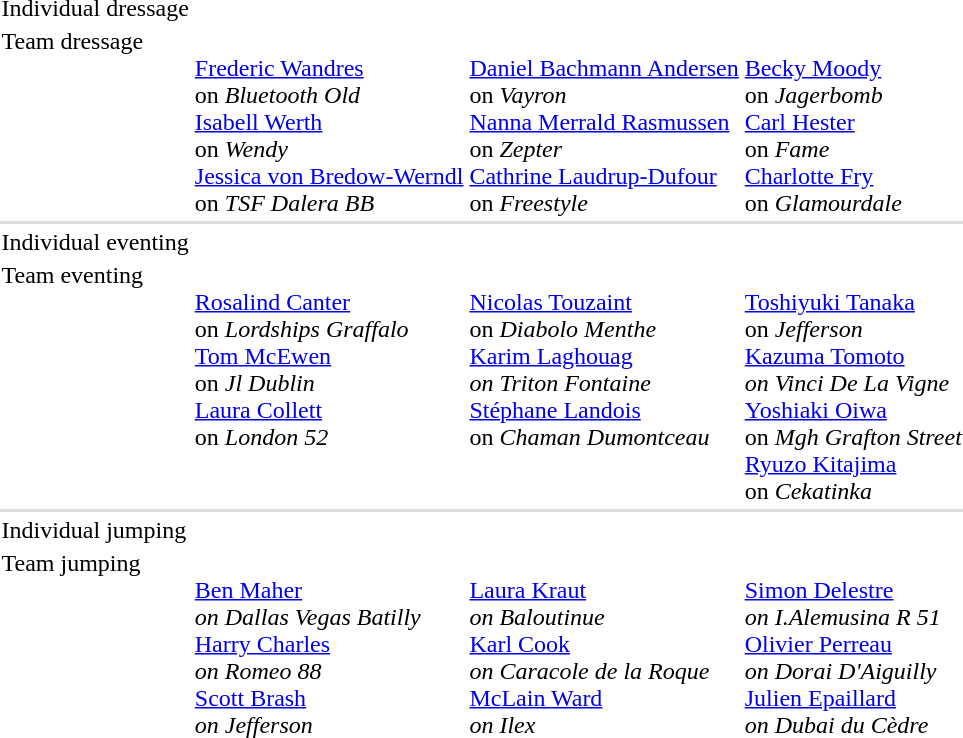<table>
<tr valign="top">
<td>Individual dressage<br></td>
<td></td>
<td></td>
<td></td>
</tr>
<tr valign="top">
<td>Team dressage<br></td>
<td><br><a href='#'>Frederic Wandres</a> <br>on <em>Bluetooth Old</em><br><a href='#'>Isabell Werth</a> <br>on <em>Wendy</em><br><a href='#'>Jessica von Bredow-Werndl</a> <br>on <em>TSF Dalera BB</em></td>
<td><br><a href='#'>Daniel Bachmann Andersen</a> <br>on <em>Vayron</em><br><a href='#'>Nanna Merrald Rasmussen</a> <br>on <em>Zepter</em><br><a href='#'>Cathrine Laudrup-Dufour</a> <br>on <em>Freestyle</em></td>
<td><br><a href='#'>Becky Moody</a> <br>on <em>Jagerbomb</em><br><a href='#'>Carl Hester</a> <br>on <em>Fame</em><br><a href='#'>Charlotte Fry</a> <br>on <em>Glamourdale</em></td>
</tr>
<tr bgcolor=#DDDDDD>
<td colspan=7></td>
</tr>
<tr valign="top">
<td>Individual eventing<br></td>
<td></td>
<td></td>
<td></td>
</tr>
<tr valign="top">
<td>Team eventing<br></td>
<td><br><a href='#'>Rosalind Canter</a> <br>on <em>Lordships Graffalo</em><br><a href='#'>Tom McEwen</a> <br>on <em>Jl Dublin</em><br><a href='#'>Laura Collett</a> <br>on <em>London 52</em></td>
<td><br><a href='#'>Nicolas Touzaint</a> <br>on <em>Diabolo Menthe</em><br><a href='#'>Karim Laghouag</a><em><br> on Triton Fontaine</em><br><a href='#'>Stéphane Landois</a> <br>on <em>Chaman Dumontceau</em></td>
<td><br><a href='#'>Toshiyuki Tanaka</a> <br>on <em>Jefferson</em><br><a href='#'>Kazuma Tomoto</a><em><br> on Vinci De La Vigne</em><br><a href='#'>Yoshiaki Oiwa</a> <br>on <em>Mgh Grafton Street</em><br><a href='#'>Ryuzo Kitajima</a> <br>on <em>Cekatinka</em></td>
</tr>
<tr bgcolor=#DDDDDD>
<td colspan=7></td>
</tr>
<tr valign="top">
<td>Individual jumping<br></td>
<td></td>
<td></td>
<td></td>
</tr>
<tr valign="top">
<td>Team jumping<br></td>
<td><br><a href='#'>Ben Maher</a><em><br> on Dallas Vegas Batilly</em> <br><a href='#'>Harry Charles</a> <em><br> on Romeo 88</em> <br><a href='#'>Scott Brash</a> <em><br> on Jefferson</em> <br></td>
<td><br><a href='#'>Laura Kraut</a><em><br> on Baloutinue</em> <br><a href='#'>Karl Cook</a> <em><br> on Caracole de la Roque</em> <br><a href='#'>McLain Ward</a> <em><br> on Ilex</em> <br></td>
<td><br><a href='#'>Simon Delestre</a><em><br> on I.Alemusina R 51</em> <br><a href='#'>Olivier Perreau</a> <em><br> on Dorai D'Aiguilly</em> <br><a href='#'>Julien Epaillard</a> <em><br> on 	Dubai du Cèdre</em> <br></td>
</tr>
</table>
